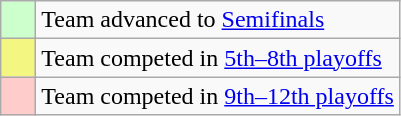<table class="wikitable">
<tr>
<td style="background: #ccffcc;">    </td>
<td>Team advanced to <a href='#'>Semifinals</a></td>
</tr>
<tr>
<td style="background: #F3F781;">    </td>
<td>Team competed in <a href='#'>5th–8th playoffs</a></td>
</tr>
<tr>
<td style="background: #ffcccc;">    </td>
<td>Team competed in <a href='#'>9th–12th playoffs</a></td>
</tr>
</table>
